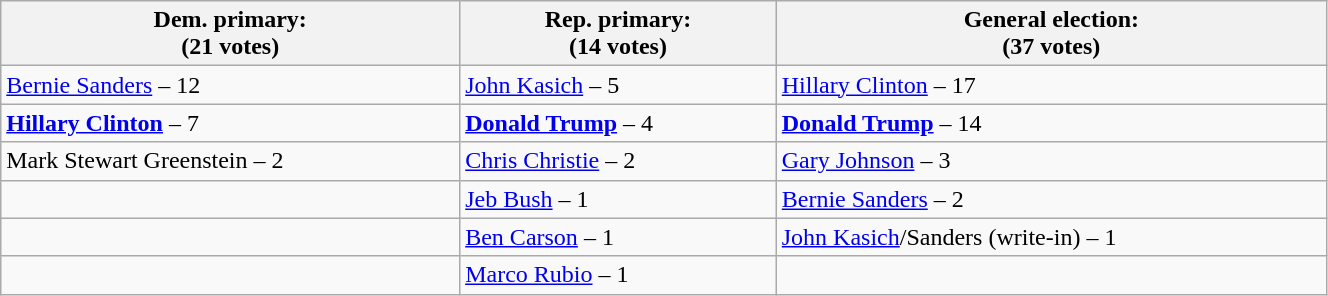<table class="wikitable" width="70%">
<tr>
<th><strong>Dem. primary:</strong><br>(21 votes)</th>
<th><strong>Rep. primary:</strong><br>(14 votes)</th>
<th><strong>General election:</strong><br>(37 votes)</th>
</tr>
<tr>
<td><a href='#'>Bernie Sanders</a> – 12</td>
<td><a href='#'>John Kasich</a> – 5</td>
<td><a href='#'>Hillary Clinton</a> – 17</td>
</tr>
<tr>
<td><strong><a href='#'>Hillary Clinton</a></strong> – 7</td>
<td><strong><a href='#'>Donald Trump</a></strong> – 4</td>
<td><strong><a href='#'>Donald Trump</a></strong> – 14</td>
</tr>
<tr>
<td>Mark Stewart Greenstein – 2</td>
<td><a href='#'>Chris Christie</a> – 2</td>
<td><a href='#'>Gary Johnson</a> – 3</td>
</tr>
<tr>
<td></td>
<td><a href='#'>Jeb Bush</a> – 1</td>
<td><a href='#'>Bernie Sanders</a> – 2</td>
</tr>
<tr>
<td></td>
<td><a href='#'>Ben Carson</a> – 1</td>
<td><a href='#'>John Kasich</a>/Sanders (write-in) – 1</td>
</tr>
<tr>
<td></td>
<td><a href='#'>Marco Rubio</a> – 1</td>
<td></td>
</tr>
</table>
